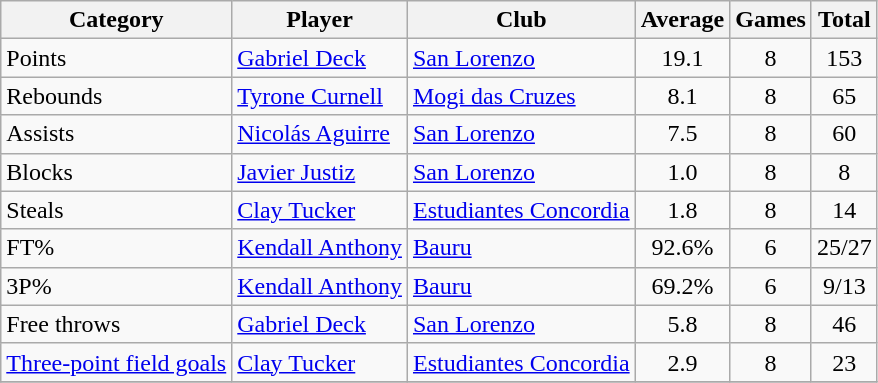<table class="wikitable sortable" style="text-align:center">
<tr>
<th>Category</th>
<th>Player</th>
<th>Club</th>
<th>Average</th>
<th>Games</th>
<th>Total</th>
</tr>
<tr>
<td align=left>Points</td>
<td align=left> <a href='#'>Gabriel Deck</a></td>
<td align=left> <a href='#'>San Lorenzo</a></td>
<td>19.1</td>
<td>8</td>
<td>153</td>
</tr>
<tr>
<td align=left>Rebounds</td>
<td align=left> <a href='#'>Tyrone Curnell</a></td>
<td align=left> <a href='#'>Mogi das Cruzes</a></td>
<td>8.1</td>
<td>8</td>
<td>65</td>
</tr>
<tr>
<td align=left>Assists</td>
<td align=left> <a href='#'>Nicolás Aguirre</a></td>
<td align=left> <a href='#'>San Lorenzo</a></td>
<td>7.5</td>
<td>8</td>
<td>60</td>
</tr>
<tr>
<td align=left>Blocks</td>
<td align=left> <a href='#'>Javier Justiz</a></td>
<td align=left> <a href='#'>San Lorenzo</a></td>
<td>1.0</td>
<td>8</td>
<td>8</td>
</tr>
<tr>
<td align=left>Steals</td>
<td align=left> <a href='#'>Clay Tucker</a></td>
<td align=left> <a href='#'>Estudiantes Concordia</a></td>
<td>1.8</td>
<td>8</td>
<td>14</td>
</tr>
<tr>
<td align=left>FT%</td>
<td align=left> <a href='#'>Kendall Anthony</a></td>
<td align=left> <a href='#'>Bauru</a></td>
<td>92.6%</td>
<td>6</td>
<td>25/27</td>
</tr>
<tr>
<td align=left>3P%</td>
<td align=left> <a href='#'>Kendall Anthony</a></td>
<td align=left> <a href='#'>Bauru</a></td>
<td>69.2%</td>
<td>6</td>
<td>9/13</td>
</tr>
<tr>
<td align=left>Free throws</td>
<td align=left> <a href='#'>Gabriel Deck</a></td>
<td align=left> <a href='#'>San Lorenzo</a></td>
<td>5.8</td>
<td>8</td>
<td>46</td>
</tr>
<tr>
<td align=left><a href='#'>Three-point field goals</a></td>
<td align=left> <a href='#'>Clay Tucker</a></td>
<td align=left> <a href='#'>Estudiantes Concordia</a></td>
<td>2.9</td>
<td>8</td>
<td>23</td>
</tr>
<tr>
</tr>
</table>
